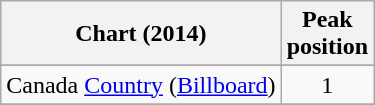<table class="wikitable sortable">
<tr>
<th>Chart (2014)</th>
<th>Peak<br>position</th>
</tr>
<tr>
</tr>
<tr>
<td>Canada <a href='#'>Country</a> (<a href='#'>Billboard</a>)</td>
<td align="center">1</td>
</tr>
<tr>
</tr>
<tr>
</tr>
<tr>
</tr>
<tr>
</tr>
<tr>
</tr>
</table>
